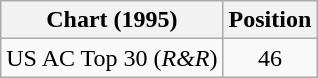<table class="wikitable">
<tr>
<th align="left">Chart (1995)</th>
<th style="text-align:center;">Position</th>
</tr>
<tr>
<td>US AC Top 30 (<em>R&R</em>)</td>
<td style="text-align:center;">46</td>
</tr>
</table>
